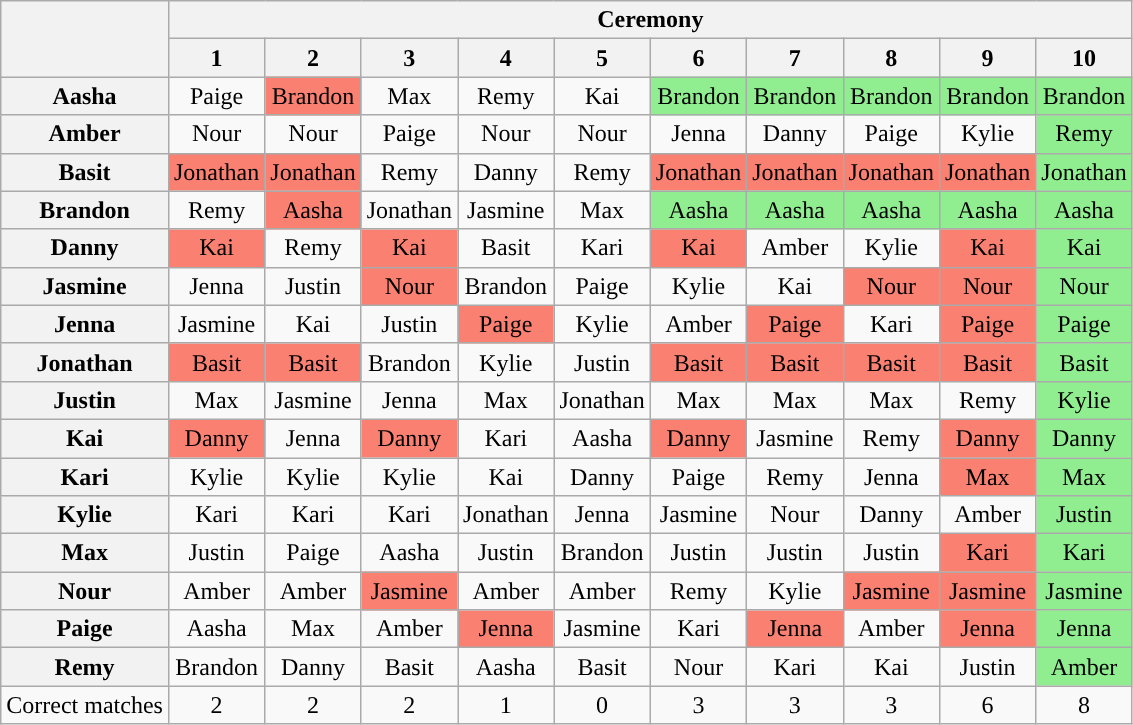<table class="wikitable" style="text-align:center;">
<tr>
<th rowspan="2"></th>
<th colspan="14" style="text-align:center;">Ceremony</th>
</tr>
<tr>
<th>1</th>
<th>2</th>
<th>3</th>
<th>4</th>
<th>5</th>
<th>6</th>
<th>7</th>
<th>8</th>
<th>9</th>
<th>10</th>
</tr>
<tr>
<th>Aasha</th>
<td>Paige</td>
<td style="background:salmon">Brandon</td>
<td>Max</td>
<td>Remy</td>
<td>Kai</td>
<td style="background:lightgreen">Brandon</td>
<td style="background:lightgreen">Brandon</td>
<td style="background:lightgreen">Brandon</td>
<td style="background:lightgreen">Brandon</td>
<td style="background:lightgreen">Brandon</td>
</tr>
<tr>
<th>Amber</th>
<td>Nour</td>
<td>Nour</td>
<td>Paige</td>
<td>Nour</td>
<td>Nour</td>
<td>Jenna</td>
<td>Danny</td>
<td>Paige</td>
<td>Kylie</td>
<td style="background:lightgreen">Remy</td>
</tr>
<tr>
<th>Basit</th>
<td style="background:salmon">Jonathan</td>
<td style="background:salmon">Jonathan</td>
<td>Remy</td>
<td>Danny</td>
<td>Remy</td>
<td style="background:salmon">Jonathan</td>
<td style="background:salmon">Jonathan</td>
<td style="background:salmon">Jonathan</td>
<td style="background:salmon">Jonathan</td>
<td style="background:lightgreen">Jonathan</td>
</tr>
<tr>
<th>Brandon</th>
<td>Remy</td>
<td style="background:salmon">Aasha</td>
<td>Jonathan</td>
<td>Jasmine</td>
<td>Max</td>
<td style="background:lightgreen">Aasha</td>
<td style="background:lightgreen">Aasha</td>
<td style="background:lightgreen">Aasha</td>
<td style="background:lightgreen">Aasha</td>
<td style="background:lightgreen">Aasha</td>
</tr>
<tr>
<th>Danny</th>
<td style="background:salmon">Kai</td>
<td>Remy</td>
<td style="background:salmon">Kai</td>
<td>Basit</td>
<td>Kari</td>
<td style="background:salmon">Kai</td>
<td>Amber</td>
<td>Kylie</td>
<td style="background:salmon">Kai</td>
<td style="background:lightgreen">Kai</td>
</tr>
<tr>
<th>Jasmine</th>
<td>Jenna</td>
<td>Justin</td>
<td style="background:salmon">Nour</td>
<td>Brandon</td>
<td>Paige</td>
<td>Kylie</td>
<td>Kai</td>
<td style="background:salmon">Nour</td>
<td style="background:salmon">Nour</td>
<td style="background:lightgreen">Nour</td>
</tr>
<tr>
<th>Jenna</th>
<td>Jasmine</td>
<td>Kai</td>
<td>Justin</td>
<td style="background:salmon">Paige</td>
<td>Kylie</td>
<td>Amber</td>
<td style="background:salmon">Paige</td>
<td>Kari</td>
<td style="background:salmon">Paige</td>
<td style="background:lightgreen">Paige</td>
</tr>
<tr>
<th>Jonathan</th>
<td style="background:salmon">Basit</td>
<td style="background:salmon">Basit</td>
<td>Brandon</td>
<td>Kylie</td>
<td>Justin</td>
<td style="background:salmon">Basit</td>
<td style="background:salmon">Basit</td>
<td style="background:salmon">Basit</td>
<td style="background:salmon">Basit</td>
<td style="background:lightgreen">Basit</td>
</tr>
<tr>
<th>Justin</th>
<td>Max</td>
<td>Jasmine</td>
<td>Jenna</td>
<td>Max</td>
<td>Jonathan</td>
<td>Max</td>
<td>Max</td>
<td>Max</td>
<td>Remy</td>
<td style="background:lightgreen">Kylie</td>
</tr>
<tr>
<th>Kai</th>
<td style="background:salmon">Danny</td>
<td>Jenna</td>
<td style="background:salmon">Danny</td>
<td>Kari</td>
<td>Aasha</td>
<td style="background:salmon">Danny</td>
<td>Jasmine</td>
<td>Remy</td>
<td style="background:salmon">Danny</td>
<td style="background:lightgreen">Danny</td>
</tr>
<tr>
<th>Kari</th>
<td>Kylie</td>
<td>Kylie</td>
<td>Kylie</td>
<td>Kai</td>
<td>Danny</td>
<td>Paige</td>
<td>Remy</td>
<td>Jenna</td>
<td style="background:salmon">Max</td>
<td style="background:lightgreen">Max</td>
</tr>
<tr>
<th>Kylie</th>
<td>Kari</td>
<td>Kari</td>
<td>Kari</td>
<td>Jonathan</td>
<td>Jenna</td>
<td>Jasmine</td>
<td>Nour</td>
<td>Danny</td>
<td>Amber</td>
<td style="background:lightgreen">Justin</td>
</tr>
<tr>
<th>Max</th>
<td>Justin</td>
<td>Paige</td>
<td>Aasha</td>
<td>Justin</td>
<td>Brandon</td>
<td>Justin</td>
<td>Justin</td>
<td>Justin</td>
<td style="background:salmon">Kari</td>
<td style="background:lightgreen">Kari</td>
</tr>
<tr>
<th>Nour</th>
<td>Amber</td>
<td>Amber</td>
<td style="background:salmon">Jasmine</td>
<td>Amber</td>
<td>Amber</td>
<td>Remy</td>
<td>Kylie</td>
<td style="background:salmon">Jasmine</td>
<td style="background:salmon">Jasmine</td>
<td style="background:lightgreen">Jasmine</td>
</tr>
<tr>
<th>Paige</th>
<td>Aasha</td>
<td>Max</td>
<td>Amber</td>
<td style="background:salmon">Jenna</td>
<td>Jasmine</td>
<td>Kari</td>
<td style="background:salmon">Jenna</td>
<td>Amber</td>
<td style="background:salmon">Jenna</td>
<td style="background:lightgreen">Jenna</td>
</tr>
<tr>
<th>Remy</th>
<td>Brandon</td>
<td>Danny</td>
<td>Basit</td>
<td>Aasha</td>
<td>Basit</td>
<td>Nour</td>
<td>Kari</td>
<td>Kai</td>
<td>Justin</td>
<td style="background:lightgreen">Amber</td>
</tr>
<tr>
<td>Correct matches</td>
<td>2</td>
<td>2</td>
<td>2</td>
<td 1>1</td>
<td>0</td>
<td>3</td>
<td>3</td>
<td>3</td>
<td>6</td>
<td>8</td>
</tr>
</table>
